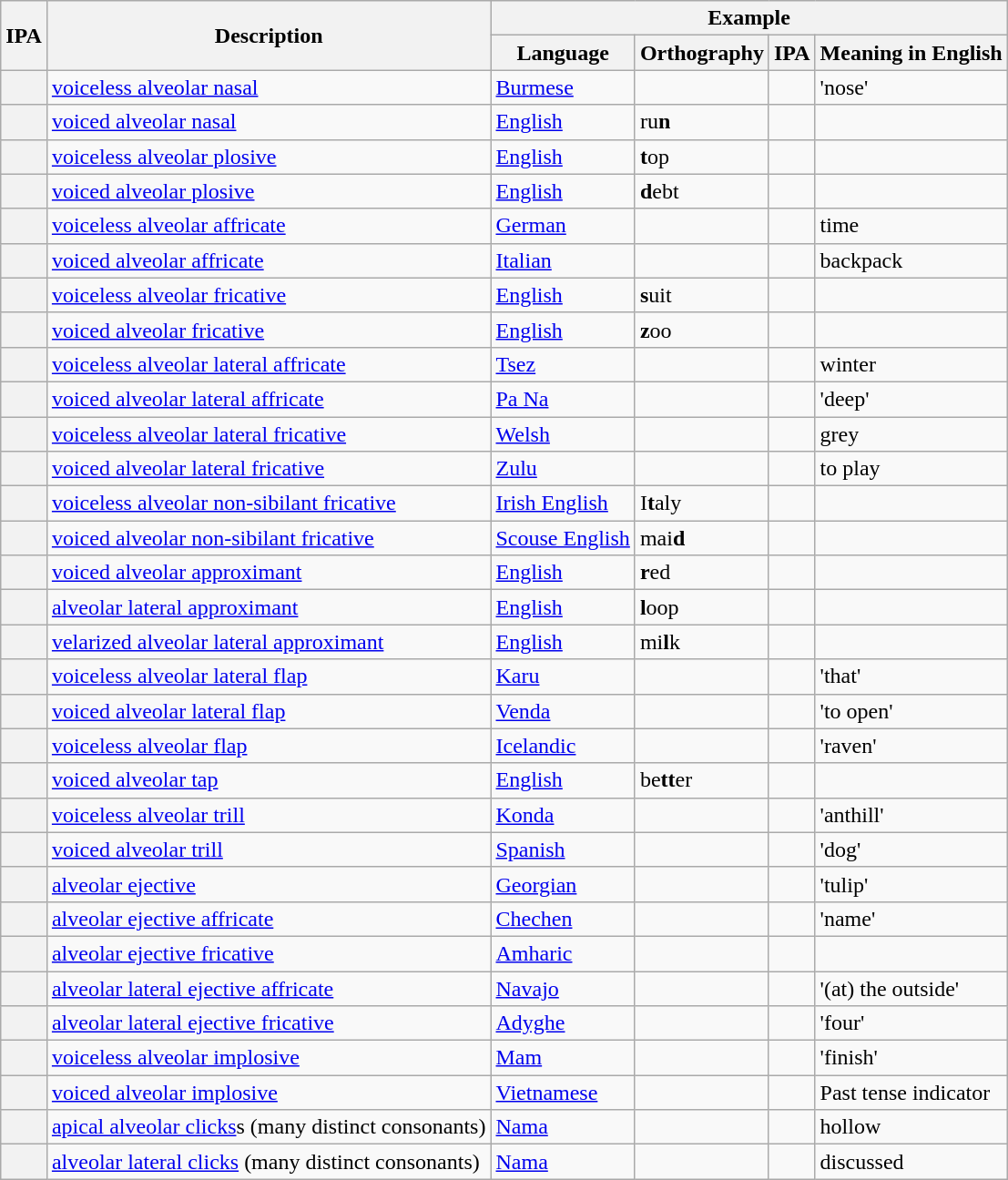<table class="wikitable">
<tr>
<th rowspan="2">IPA</th>
<th rowspan="2">Description</th>
<th colspan="4">Example</th>
</tr>
<tr>
<th>Language</th>
<th>Orthography</th>
<th>IPA</th>
<th>Meaning in English</th>
</tr>
<tr>
<th></th>
<td><a href='#'>voiceless alveolar nasal</a></td>
<td><a href='#'>Burmese</a></td>
<td></td>
<td></td>
<td>'nose'</td>
</tr>
<tr>
<th></th>
<td><a href='#'>voiced alveolar nasal</a></td>
<td><a href='#'>English</a></td>
<td>ru<strong>n</strong></td>
<td></td>
<td></td>
</tr>
<tr>
<th></th>
<td><a href='#'>voiceless alveolar plosive</a></td>
<td><a href='#'>English</a></td>
<td><strong>t</strong>op</td>
<td></td>
<td></td>
</tr>
<tr>
<th></th>
<td><a href='#'>voiced alveolar plosive</a></td>
<td><a href='#'>English</a></td>
<td><strong>d</strong>ebt</td>
<td></td>
<td></td>
</tr>
<tr>
<th></th>
<td><a href='#'>voiceless alveolar affricate</a></td>
<td><a href='#'>German</a></td>
<td></td>
<td></td>
<td>time</td>
</tr>
<tr>
<th></th>
<td><a href='#'>voiced alveolar affricate</a></td>
<td><a href='#'>Italian</a></td>
<td></td>
<td></td>
<td>backpack</td>
</tr>
<tr>
<th></th>
<td><a href='#'>voiceless alveolar fricative</a></td>
<td><a href='#'>English</a></td>
<td><strong>s</strong>uit</td>
<td></td>
<td></td>
</tr>
<tr>
<th></th>
<td><a href='#'>voiced alveolar fricative</a></td>
<td><a href='#'>English</a></td>
<td><strong>z</strong>oo</td>
<td></td>
<td></td>
</tr>
<tr>
<th></th>
<td><a href='#'>voiceless alveolar lateral affricate</a></td>
<td><a href='#'>Tsez</a></td>
<td></td>
<td></td>
<td>winter</td>
</tr>
<tr>
<th></th>
<td><a href='#'>voiced alveolar lateral affricate</a></td>
<td><a href='#'>Pa Na</a></td>
<td></td>
<td></td>
<td>'deep'</td>
</tr>
<tr>
<th></th>
<td><a href='#'>voiceless alveolar lateral fricative</a></td>
<td><a href='#'>Welsh</a></td>
<td></td>
<td></td>
<td>grey</td>
</tr>
<tr>
<th></th>
<td><a href='#'>voiced alveolar lateral fricative</a></td>
<td><a href='#'>Zulu</a></td>
<td></td>
<td></td>
<td>to play</td>
</tr>
<tr>
<th></th>
<td><a href='#'>voiceless alveolar non-sibilant fricative</a></td>
<td><a href='#'>Irish English</a></td>
<td>I<strong>t</strong>aly</td>
<td></td>
<td></td>
</tr>
<tr>
<th></th>
<td><a href='#'>voiced alveolar non-sibilant fricative</a></td>
<td><a href='#'>Scouse English</a></td>
<td>mai<strong>d</strong></td>
<td></td>
<td></td>
</tr>
<tr>
<th></th>
<td><a href='#'>voiced alveolar approximant</a></td>
<td><a href='#'>English</a></td>
<td><strong>r</strong>ed</td>
<td></td>
<td></td>
</tr>
<tr>
<th></th>
<td><a href='#'>alveolar lateral approximant</a></td>
<td><a href='#'>English</a></td>
<td><strong>l</strong>oop</td>
<td></td>
<td></td>
</tr>
<tr>
<th></th>
<td><a href='#'>velarized alveolar lateral approximant</a></td>
<td><a href='#'>English</a></td>
<td>mi<strong>l</strong>k</td>
<td></td>
<td></td>
</tr>
<tr>
<th></th>
<td><a href='#'>voiceless alveolar lateral flap</a></td>
<td><a href='#'>Karu</a></td>
<td></td>
<td></td>
<td>'that'</td>
</tr>
<tr>
<th></th>
<td><a href='#'>voiced alveolar lateral flap</a></td>
<td><a href='#'>Venda</a></td>
<td></td>
<td></td>
<td>'to open'</td>
</tr>
<tr>
<th></th>
<td><a href='#'>voiceless alveolar flap</a></td>
<td><a href='#'>Icelandic</a></td>
<td></td>
<td></td>
<td>'raven'</td>
</tr>
<tr>
<th></th>
<td><a href='#'>voiced alveolar tap</a></td>
<td><a href='#'>English</a></td>
<td>be<strong>tt</strong>er</td>
<td></td>
<td></td>
</tr>
<tr>
<th></th>
<td><a href='#'>voiceless alveolar trill</a></td>
<td><a href='#'>Konda</a></td>
<td></td>
<td></td>
<td>'anthill'</td>
</tr>
<tr>
<th></th>
<td><a href='#'>voiced alveolar trill</a></td>
<td><a href='#'>Spanish</a></td>
<td></td>
<td></td>
<td>'dog'</td>
</tr>
<tr>
<th></th>
<td><a href='#'>alveolar ejective</a></td>
<td><a href='#'>Georgian</a></td>
<td></td>
<td></td>
<td>'tulip'</td>
</tr>
<tr>
<th></th>
<td><a href='#'>alveolar ejective affricate</a></td>
<td><a href='#'>Chechen</a></td>
<td></td>
<td></td>
<td>'name'</td>
</tr>
<tr>
<th></th>
<td><a href='#'>alveolar ejective fricative</a></td>
<td><a href='#'>Amharic</a></td>
<td></td>
<td></td>
<td></td>
</tr>
<tr>
<th></th>
<td><a href='#'>alveolar lateral ejective affricate</a></td>
<td><a href='#'>Navajo</a></td>
<td></td>
<td></td>
<td>'(at) the outside'</td>
</tr>
<tr>
<th></th>
<td><a href='#'>alveolar lateral ejective fricative</a></td>
<td><a href='#'>Adyghe</a></td>
<td></td>
<td></td>
<td>'four'</td>
</tr>
<tr>
<th></th>
<td><a href='#'>voiceless alveolar implosive</a></td>
<td><a href='#'>Mam</a></td>
<td></td>
<td></td>
<td>'finish'</td>
</tr>
<tr>
<th></th>
<td><a href='#'>voiced alveolar implosive</a></td>
<td><a href='#'>Vietnamese</a></td>
<td></td>
<td></td>
<td>Past tense indicator</td>
</tr>
<tr>
<th></th>
<td><a href='#'>apical alveolar clicks</a>s (many distinct consonants)</td>
<td><a href='#'>Nama</a></td>
<td></td>
<td></td>
<td>hollow</td>
</tr>
<tr>
<th></th>
<td><a href='#'>alveolar lateral clicks</a> (many distinct consonants)</td>
<td><a href='#'>Nama</a></td>
<td></td>
<td></td>
<td>discussed</td>
</tr>
</table>
